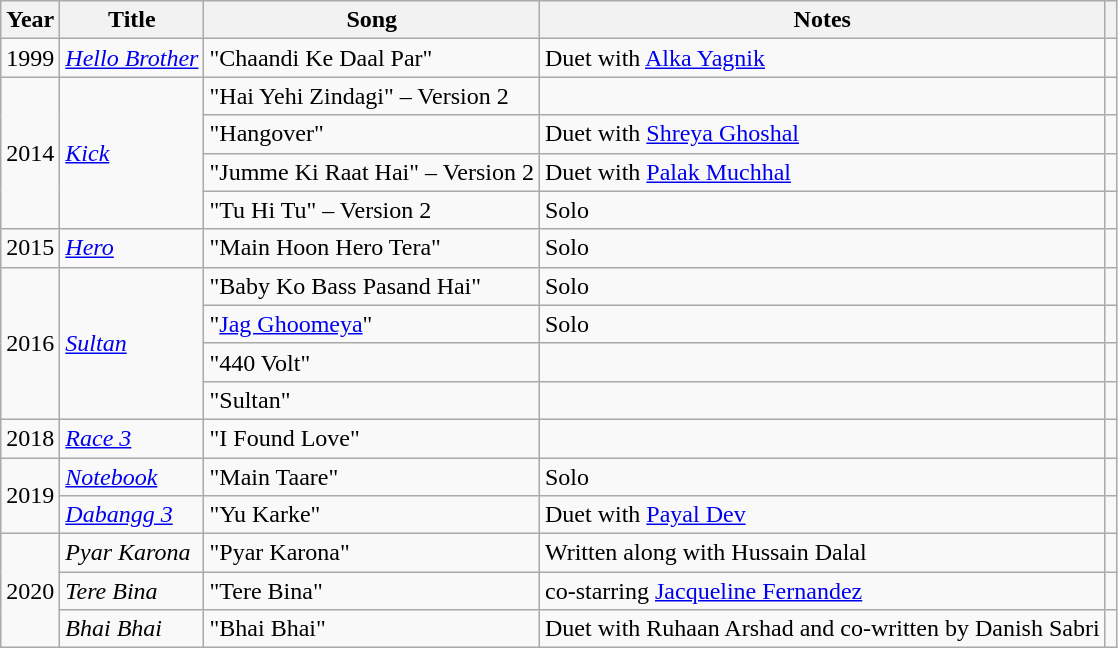<table class="wikitable sortable">
<tr>
<th scope="col">Year</th>
<th scope="col">Title</th>
<th scope="col">Song</th>
<th class="unsortable" scope="col">Notes</th>
<th class="unsortable" scope="col"></th>
</tr>
<tr>
<td>1999</td>
<td><em><a href='#'>Hello Brother</a></em></td>
<td>"Chaandi Ke Daal Par"</td>
<td>Duet with <a href='#'>Alka Yagnik</a></td>
<td></td>
</tr>
<tr>
<td rowspan="4">2014</td>
<td rowspan="4"><em><a href='#'>Kick</a></em></td>
<td>"Hai Yehi Zindagi" – Version 2</td>
<td></td>
<td></td>
</tr>
<tr>
<td>"Hangover"</td>
<td>Duet with <a href='#'>Shreya Ghoshal</a></td>
<td></td>
</tr>
<tr>
<td>"Jumme Ki Raat Hai" – Version 2</td>
<td>Duet with <a href='#'>Palak Muchhal</a></td>
<td></td>
</tr>
<tr>
<td>"Tu Hi Tu" – Version 2</td>
<td>Solo</td>
<td></td>
</tr>
<tr>
<td>2015</td>
<td><em><a href='#'>Hero</a></em></td>
<td>"Main Hoon Hero Tera"</td>
<td>Solo</td>
<td></td>
</tr>
<tr>
<td rowspan="4">2016</td>
<td rowspan="4"><em><a href='#'>Sultan</a></em></td>
<td>"Baby Ko Bass Pasand Hai"</td>
<td>Solo</td>
<td></td>
</tr>
<tr>
<td>"<a href='#'>Jag Ghoomeya</a>"</td>
<td>Solo</td>
<td></td>
</tr>
<tr>
<td>"440 Volt"</td>
<td></td>
<td></td>
</tr>
<tr>
<td>"Sultan"</td>
<td></td>
<td></td>
</tr>
<tr>
<td>2018</td>
<td><em><a href='#'>Race 3</a></em></td>
<td>"I Found Love"</td>
<td></td>
<td></td>
</tr>
<tr>
<td rowspan="2">2019</td>
<td><em><a href='#'>Notebook</a></em></td>
<td>"Main Taare"</td>
<td>Solo</td>
<td></td>
</tr>
<tr>
<td><em><a href='#'>Dabangg 3</a></em></td>
<td>"Yu Karke"</td>
<td>Duet with <a href='#'>Payal Dev</a></td>
<td></td>
</tr>
<tr>
<td rowspan="3">2020</td>
<td><em>Pyar Karona</em></td>
<td>"Pyar Karona"</td>
<td>Written along with Hussain Dalal</td>
<td></td>
</tr>
<tr>
<td><em>Tere Bina</em></td>
<td>"Tere Bina"</td>
<td>co-starring <a href='#'>Jacqueline Fernandez</a></td>
<td></td>
</tr>
<tr>
<td><em>Bhai Bhai</em></td>
<td>"Bhai Bhai"</td>
<td>Duet with Ruhaan Arshad and co-written by Danish Sabri</td>
<td></td>
</tr>
</table>
